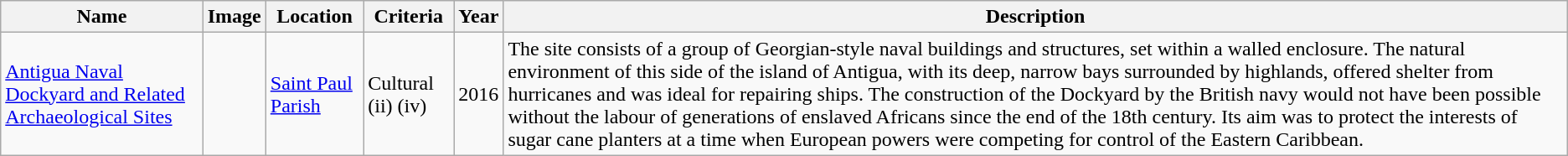<table class="wikitable sortable">
<tr>
<th>Name</th>
<th>Image</th>
<th>Location</th>
<th>Criteria</th>
<th>Year</th>
<th><strong>Description</strong></th>
</tr>
<tr>
<td><a href='#'>Antigua Naval Dockyard and Related Archaeological Sites</a></td>
<td></td>
<td><a href='#'>Saint Paul Parish</a><br></td>
<td>Cultural (ii) (iv)</td>
<td>2016</td>
<td>The site consists of a group of Georgian-style naval buildings and structures, set within a walled enclosure. The natural environment of this side of the island of Antigua, with its deep, narrow bays surrounded by highlands, offered shelter from hurricanes and was ideal for repairing ships. The construction of the Dockyard by the British navy would not have been possible without the labour of generations of enslaved Africans since the end of the 18th century. Its aim was to protect the interests of sugar cane planters at a time when European powers were competing for control of the Eastern Caribbean.</td>
</tr>
</table>
